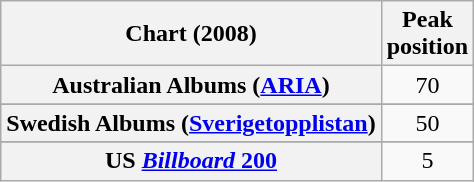<table class="wikitable sortable plainrowheaders">
<tr>
<th scope="col">Chart (2008)</th>
<th scope="col">Peak<br>position</th>
</tr>
<tr>
<th scope="row">Australian Albums (<a href='#'>ARIA</a>)</th>
<td align="center">70</td>
</tr>
<tr>
</tr>
<tr>
</tr>
<tr>
</tr>
<tr>
</tr>
<tr>
</tr>
<tr>
</tr>
<tr>
<th scope="row">Swedish Albums (<a href='#'>Sverigetopplistan</a>)</th>
<td align="center">50</td>
</tr>
<tr>
</tr>
<tr>
<th scope="row">US <a href='#'><em>Billboard</em> 200</a></th>
<td align="center">5</td>
</tr>
</table>
